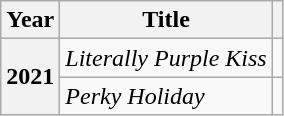<table class="wikitable plainrowheaders">
<tr>
<th scope="col">Year</th>
<th scope="col">Title</th>
<th scope="col"></th>
</tr>
<tr>
<th scope="row" rowspan="2">2021</th>
<td><em>Literally Purple Kiss</em></td>
<td style="text-align:center"></td>
</tr>
<tr>
<td><em>Perky Holiday</em></td>
<td style="text-align:center"></td>
</tr>
</table>
